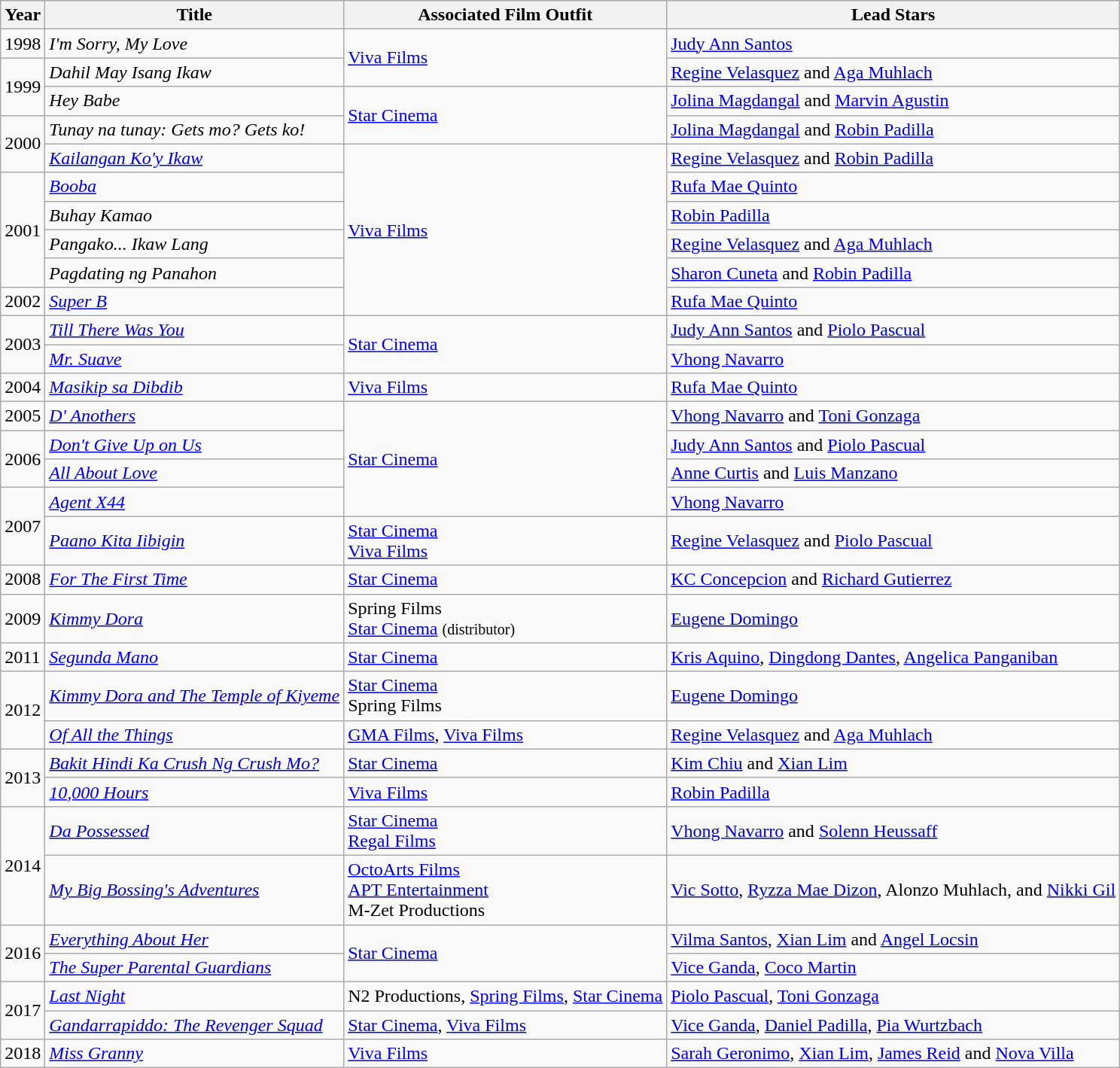<table class="wikitable sortable">
<tr>
<th>Year</th>
<th>Title</th>
<th>Associated Film Outfit</th>
<th>Lead Stars</th>
</tr>
<tr>
<td>1998</td>
<td><em>I'm Sorry, My Love</em></td>
<td rowspan="2"><a href='#'>Viva Films</a></td>
<td><a href='#'>Judy Ann Santos</a></td>
</tr>
<tr>
<td rowspan="2">1999</td>
<td><em>Dahil May Isang Ikaw</em></td>
<td><a href='#'>Regine Velasquez</a> and <a href='#'>Aga Muhlach</a></td>
</tr>
<tr>
<td><em>Hey Babe</em></td>
<td rowspan="2"><a href='#'>Star Cinema</a></td>
<td><a href='#'>Jolina Magdangal</a> and <a href='#'>Marvin Agustin</a></td>
</tr>
<tr>
<td rowspan="2">2000</td>
<td><em>Tunay na tunay: Gets mo? Gets ko!</em></td>
<td><a href='#'>Jolina Magdangal</a> and <a href='#'>Robin Padilla</a></td>
</tr>
<tr>
<td><em><a href='#'>Kailangan Ko'y Ikaw</a></em></td>
<td rowspan="6"><a href='#'>Viva Films</a></td>
<td><a href='#'>Regine Velasquez</a> and <a href='#'>Robin Padilla</a></td>
</tr>
<tr>
<td rowspan="4">2001</td>
<td><em><a href='#'>Booba</a></em></td>
<td><a href='#'>Rufa Mae Quinto</a></td>
</tr>
<tr>
<td><em>Buhay Kamao</em></td>
<td><a href='#'>Robin Padilla</a></td>
</tr>
<tr>
<td><em>Pangako... Ikaw Lang</em></td>
<td><a href='#'>Regine Velasquez</a> and <a href='#'>Aga Muhlach</a></td>
</tr>
<tr>
<td><em>Pagdating ng Panahon</em></td>
<td><a href='#'>Sharon Cuneta</a> and <a href='#'>Robin Padilla</a></td>
</tr>
<tr>
<td>2002</td>
<td><em><a href='#'>Super B</a></em></td>
<td><a href='#'>Rufa Mae Quinto</a></td>
</tr>
<tr>
<td rowspan="2">2003</td>
<td><em><a href='#'>Till There Was You</a></em></td>
<td rowspan="2"><a href='#'>Star Cinema</a></td>
<td><a href='#'>Judy Ann Santos</a> and <a href='#'>Piolo Pascual</a></td>
</tr>
<tr>
<td><em><a href='#'>Mr. Suave</a></em></td>
<td><a href='#'>Vhong Navarro</a></td>
</tr>
<tr>
<td>2004</td>
<td><em><a href='#'>Masikip sa Dibdib</a></em></td>
<td><a href='#'>Viva Films</a></td>
<td><a href='#'>Rufa Mae Quinto</a></td>
</tr>
<tr>
<td>2005</td>
<td><em><a href='#'>D' Anothers</a></em></td>
<td rowspan="4"><a href='#'>Star Cinema</a></td>
<td><a href='#'>Vhong Navarro</a> and <a href='#'>Toni Gonzaga</a></td>
</tr>
<tr>
<td rowspan="2">2006</td>
<td><em><a href='#'>Don't Give Up on Us</a></em></td>
<td><a href='#'>Judy Ann Santos</a> and <a href='#'>Piolo Pascual</a></td>
</tr>
<tr>
<td><em><a href='#'>All About Love</a></em></td>
<td><a href='#'>Anne Curtis</a> and <a href='#'>Luis Manzano</a></td>
</tr>
<tr>
<td rowspan="2">2007</td>
<td><em><a href='#'>Agent X44</a></em></td>
<td><a href='#'>Vhong Navarro</a></td>
</tr>
<tr>
<td><em><a href='#'>Paano Kita Iibigin</a></em></td>
<td><a href='#'>Star Cinema</a><br><a href='#'>Viva Films</a></td>
<td><a href='#'>Regine Velasquez</a> and <a href='#'>Piolo Pascual</a></td>
</tr>
<tr>
<td>2008</td>
<td><em><a href='#'>For The First Time</a></em></td>
<td><a href='#'>Star Cinema</a></td>
<td><a href='#'>KC Concepcion</a> and <a href='#'>Richard Gutierrez</a></td>
</tr>
<tr>
<td>2009</td>
<td><em><a href='#'>Kimmy Dora</a></em></td>
<td>Spring Films<br><a href='#'>Star Cinema</a> <small>(distributor)</small></td>
<td><a href='#'>Eugene Domingo</a></td>
</tr>
<tr>
<td>2011</td>
<td><em><a href='#'>Segunda Mano</a></em></td>
<td><a href='#'>Star Cinema</a></td>
<td><a href='#'>Kris Aquino</a>, <a href='#'>Dingdong Dantes</a>, <a href='#'>Angelica Panganiban</a></td>
</tr>
<tr>
<td rowspan="2">2012</td>
<td><em><a href='#'>Kimmy Dora and The Temple of Kiyeme</a></em></td>
<td><a href='#'>Star Cinema</a><br>Spring Films</td>
<td><a href='#'>Eugene Domingo</a></td>
</tr>
<tr>
<td><em><a href='#'>Of All the Things</a></em></td>
<td><a href='#'>GMA Films</a>, <a href='#'>Viva Films</a></td>
<td><a href='#'>Regine Velasquez</a> and <a href='#'>Aga Muhlach</a></td>
</tr>
<tr>
<td rowspan="2">2013</td>
<td><em><a href='#'>Bakit Hindi Ka Crush Ng Crush Mo?</a></em></td>
<td><a href='#'>Star Cinema</a></td>
<td><a href='#'>Kim Chiu</a> and <a href='#'>Xian Lim</a></td>
</tr>
<tr>
<td><em><a href='#'>10,000 Hours</a></em></td>
<td><a href='#'>Viva Films</a></td>
<td><a href='#'>Robin Padilla</a></td>
</tr>
<tr>
<td rowspan="2">2014</td>
<td><em><a href='#'>Da Possessed</a></em></td>
<td><a href='#'>Star Cinema</a><br><a href='#'>Regal Films</a></td>
<td><a href='#'>Vhong Navarro</a> and <a href='#'>Solenn Heussaff</a></td>
</tr>
<tr>
<td><em><a href='#'>My Big Bossing's Adventures</a></em></td>
<td><a href='#'>OctoArts Films</a><br><a href='#'>APT Entertainment</a><br>M-Zet Productions</td>
<td><a href='#'>Vic Sotto</a>, <a href='#'>Ryzza Mae Dizon</a>, Alonzo Muhlach, and <a href='#'>Nikki Gil</a></td>
</tr>
<tr>
<td rowspan="2">2016</td>
<td><em><a href='#'>Everything About Her</a></em></td>
<td rowspan="2"><a href='#'>Star Cinema</a></td>
<td><a href='#'>Vilma Santos</a>, <a href='#'>Xian Lim</a> and <a href='#'>Angel Locsin</a></td>
</tr>
<tr>
<td><em><a href='#'>The Super Parental Guardians</a></em></td>
<td><a href='#'>Vice Ganda</a>, <a href='#'>Coco Martin</a></td>
</tr>
<tr>
<td rowspan="2">2017</td>
<td><em><a href='#'>Last Night</a></em></td>
<td>N2 Productions, <a href='#'>Spring Films</a>, <a href='#'>Star Cinema</a></td>
<td><a href='#'>Piolo Pascual</a>, <a href='#'>Toni Gonzaga</a></td>
</tr>
<tr>
<td><em><a href='#'>Gandarrapiddo: The Revenger Squad</a></em></td>
<td><a href='#'>Star Cinema</a>, <a href='#'>Viva Films</a></td>
<td><a href='#'>Vice Ganda</a>, <a href='#'>Daniel Padilla</a>, <a href='#'>Pia Wurtzbach</a></td>
</tr>
<tr>
<td>2018</td>
<td><em><a href='#'>Miss Granny</a></em></td>
<td><a href='#'>Viva Films</a></td>
<td><a href='#'>Sarah Geronimo</a>, <a href='#'>Xian Lim</a>, <a href='#'>James Reid</a> and <a href='#'>Nova Villa</a></td>
</tr>
</table>
